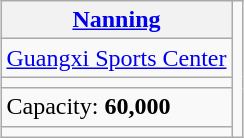<table class="wikitable" style="margin-left: auto; margin-right: auto; border: none;">
<tr>
<th><a href='#'>Nanning</a></th>
<td rowspan="5"><br></td>
</tr>
<tr>
<td><a href='#'>Guangxi Sports Center</a></td>
</tr>
<tr>
<td><small></small></td>
</tr>
<tr>
<td>Capacity: <strong>60,000</strong></td>
</tr>
<tr>
<td></td>
</tr>
</table>
